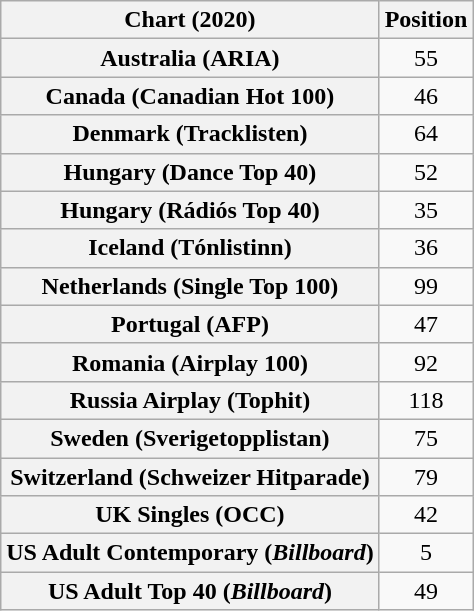<table class="wikitable sortable plainrowheaders" style="text-align:center">
<tr>
<th scope="col">Chart (2020)</th>
<th scope="col">Position</th>
</tr>
<tr>
<th scope="row">Australia (ARIA)</th>
<td>55</td>
</tr>
<tr>
<th scope="row">Canada (Canadian Hot 100)</th>
<td>46</td>
</tr>
<tr>
<th scope="row">Denmark (Tracklisten)</th>
<td>64</td>
</tr>
<tr>
<th scope="row">Hungary (Dance Top 40)</th>
<td>52</td>
</tr>
<tr>
<th scope="row">Hungary (Rádiós Top 40)</th>
<td>35</td>
</tr>
<tr>
<th scope="row">Iceland (Tónlistinn)</th>
<td>36</td>
</tr>
<tr>
<th scope="row">Netherlands (Single Top 100)</th>
<td>99</td>
</tr>
<tr>
<th scope="row">Portugal (AFP)</th>
<td>47</td>
</tr>
<tr>
<th scope="row">Romania (Airplay 100)</th>
<td>92</td>
</tr>
<tr>
<th scope="row">Russia Airplay (Tophit)</th>
<td>118</td>
</tr>
<tr>
<th scope="row">Sweden (Sverigetopplistan)</th>
<td>75</td>
</tr>
<tr>
<th scope="row">Switzerland (Schweizer Hitparade)</th>
<td>79</td>
</tr>
<tr>
<th scope="row">UK Singles (OCC)</th>
<td>42</td>
</tr>
<tr>
<th scope="row">US Adult Contemporary (<em>Billboard</em>)</th>
<td>5</td>
</tr>
<tr>
<th scope="row">US Adult Top 40 (<em>Billboard</em>)</th>
<td>49</td>
</tr>
</table>
